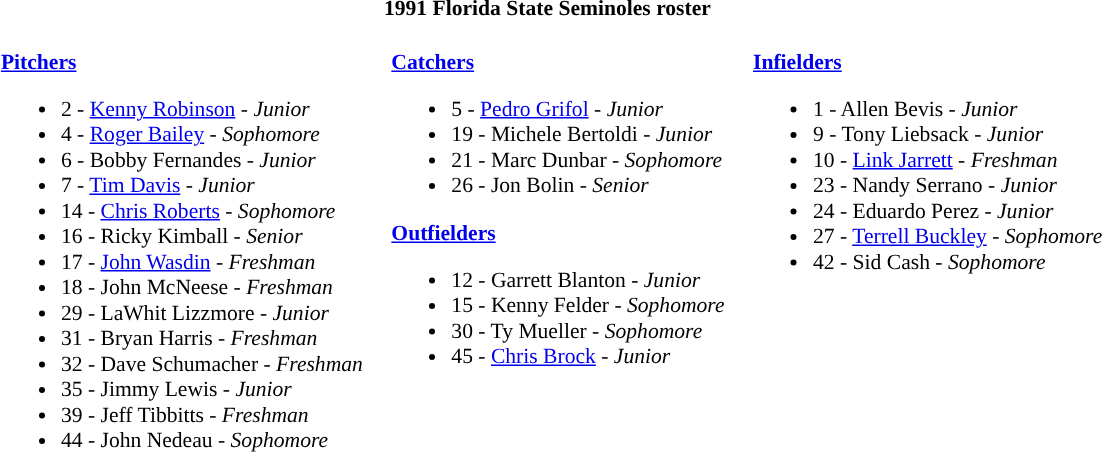<table class="toccolours" style="border-collapse:collapse; font-size:90%;">
<tr>
<th colspan=9>1991 Florida State Seminoles roster</th>
</tr>
<tr>
<td width="03"> </td>
<td valign="top"><br><strong><a href='#'>Pitchers</a></strong><ul><li>2 - <a href='#'>Kenny Robinson</a> - <em>Junior</em></li><li>4 - <a href='#'>Roger Bailey</a> - <em>Sophomore</em></li><li>6 - Bobby Fernandes - <em>Junior</em></li><li>7 - <a href='#'>Tim Davis</a> - <em>Junior</em></li><li>14 - <a href='#'>Chris Roberts</a> - <em>Sophomore</em></li><li>16 - Ricky Kimball - <em>Senior</em></li><li>17 - <a href='#'>John Wasdin</a> - <em>Freshman</em></li><li>18 - John McNeese - <em>Freshman</em></li><li>29 - LaWhit Lizzmore - <em>Junior</em></li><li>31 - Bryan Harris - <em> Freshman</em></li><li>32 - Dave Schumacher - <em>Freshman</em></li><li>35 - Jimmy Lewis - <em>Junior</em></li><li>39 - Jeff Tibbitts - <em>Freshman</em></li><li>44 - John Nedeau - <em>Sophomore</em></li></ul></td>
<td width="15"> </td>
<td valign="top"><br><strong><a href='#'>Catchers</a></strong><ul><li>5 - <a href='#'>Pedro Grifol</a> - <em>Junior</em></li><li>19 - Michele Bertoldi - <em>Junior</em></li><li>21 - Marc Dunbar - <em> Sophomore</em></li><li>26 - Jon Bolin - <em>Senior</em></li></ul><strong><a href='#'>Outfielders</a></strong><ul><li>12 - Garrett Blanton - <em>Junior</em></li><li>15 - Kenny Felder - <em>Sophomore</em></li><li>30 - Ty Mueller - <em> Sophomore</em></li><li>45 - <a href='#'>Chris Brock</a> - <em>Junior</em></li></ul></td>
<td width="15"> </td>
<td valign="top"><br><strong><a href='#'>Infielders</a></strong><ul><li>1 - Allen Bevis - <em>Junior</em></li><li>9 - Tony Liebsack - <em>Junior</em></li><li>10 - <a href='#'>Link Jarrett</a> - <em>Freshman</em></li><li>23 - Nandy Serrano - <em>Junior</em></li><li>24 - Eduardo Perez - <em>Junior</em></li><li>27 - <a href='#'>Terrell Buckley</a> - <em>Sophomore</em></li><li>42 - Sid Cash - <em>Sophomore</em></li></ul></td>
</tr>
</table>
